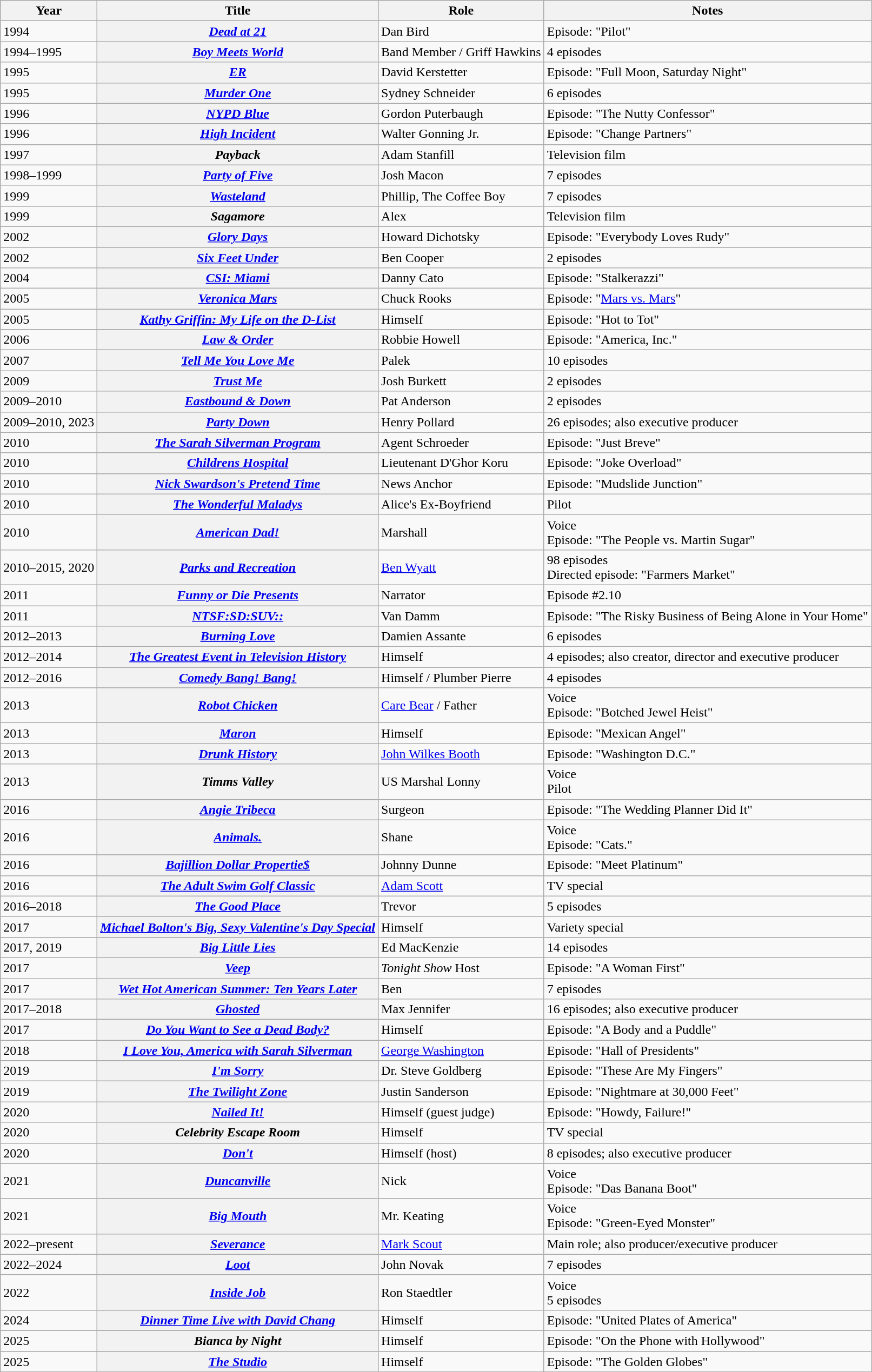<table class="wikitable sortable plainrowheaders">
<tr>
<th scope="col">Year</th>
<th scope="col">Title</th>
<th scope="col">Role</th>
<th scope="col" class="unsortable">Notes</th>
</tr>
<tr>
<td>1994</td>
<th scope="row"><em><a href='#'>Dead at 21</a></em></th>
<td>Dan Bird</td>
<td>Episode: "Pilot"</td>
</tr>
<tr>
<td>1994–1995</td>
<th scope="row"><em><a href='#'>Boy Meets World</a></em></th>
<td>Band Member / Griff Hawkins</td>
<td>4 episodes</td>
</tr>
<tr>
<td>1995</td>
<th scope="row"><em><a href='#'>ER</a></em></th>
<td>David Kerstetter</td>
<td>Episode: "Full Moon, Saturday Night"</td>
</tr>
<tr>
<td>1995</td>
<th scope="row"><em><a href='#'>Murder One</a></em></th>
<td>Sydney Schneider</td>
<td>6 episodes</td>
</tr>
<tr>
<td>1996</td>
<th scope="row"><em><a href='#'>NYPD Blue</a></em></th>
<td>Gordon Puterbaugh</td>
<td>Episode: "The Nutty Confessor"</td>
</tr>
<tr>
<td>1996</td>
<th scope="row"><em><a href='#'>High Incident</a></em></th>
<td>Walter Gonning Jr.</td>
<td>Episode: "Change Partners"</td>
</tr>
<tr>
<td>1997</td>
<th scope="row"><em>Payback</em></th>
<td>Adam Stanfill</td>
<td>Television film</td>
</tr>
<tr>
<td>1998–1999</td>
<th scope="row"><em><a href='#'>Party of Five</a></em></th>
<td>Josh Macon</td>
<td>7 episodes</td>
</tr>
<tr>
<td>1999</td>
<th scope="row"><em><a href='#'>Wasteland</a></em></th>
<td>Phillip, The Coffee Boy</td>
<td>7 episodes</td>
</tr>
<tr>
<td>1999</td>
<th scope="row"><em>Sagamore</em></th>
<td>Alex</td>
<td>Television film</td>
</tr>
<tr>
<td>2002</td>
<th scope="row"><em><a href='#'>Glory Days</a></em></th>
<td>Howard Dichotsky</td>
<td>Episode: "Everybody Loves Rudy"</td>
</tr>
<tr>
<td>2002</td>
<th scope="row"><em><a href='#'>Six Feet Under</a></em></th>
<td>Ben Cooper</td>
<td>2 episodes</td>
</tr>
<tr>
<td>2004</td>
<th scope="row"><em><a href='#'>CSI: Miami</a></em></th>
<td>Danny Cato</td>
<td>Episode: "Stalkerazzi"</td>
</tr>
<tr>
<td>2005</td>
<th scope="row"><em><a href='#'>Veronica Mars</a></em></th>
<td>Chuck Rooks</td>
<td>Episode: "<a href='#'>Mars vs. Mars</a>"</td>
</tr>
<tr>
<td>2005</td>
<th scope="row"><em><a href='#'>Kathy Griffin: My Life on the D-List</a></em></th>
<td>Himself</td>
<td>Episode: "Hot to Tot"</td>
</tr>
<tr>
<td>2006</td>
<th scope="row"><em><a href='#'>Law & Order</a></em></th>
<td>Robbie Howell</td>
<td>Episode: "America, Inc."</td>
</tr>
<tr>
<td>2007</td>
<th scope="row"><em><a href='#'>Tell Me You Love Me</a></em></th>
<td>Palek</td>
<td>10 episodes</td>
</tr>
<tr>
<td>2009</td>
<th scope="row"><em><a href='#'>Trust Me</a></em></th>
<td>Josh Burkett</td>
<td>2 episodes</td>
</tr>
<tr>
<td>2009–2010</td>
<th scope="row"><em><a href='#'>Eastbound & Down</a></em></th>
<td>Pat Anderson</td>
<td>2 episodes</td>
</tr>
<tr>
<td>2009–2010, 2023</td>
<th scope="row"><em><a href='#'>Party Down</a></em></th>
<td>Henry Pollard</td>
<td>26 episodes; also executive producer</td>
</tr>
<tr>
<td>2010</td>
<th scope="row"><em><a href='#'>The Sarah Silverman Program</a></em></th>
<td>Agent Schroeder</td>
<td>Episode: "Just Breve"</td>
</tr>
<tr>
<td>2010</td>
<th scope="row"><em><a href='#'>Childrens Hospital</a></em></th>
<td>Lieutenant D'Ghor Koru</td>
<td>Episode: "Joke Overload"</td>
</tr>
<tr>
<td>2010</td>
<th scope="row"><em><a href='#'>Nick Swardson's Pretend Time</a></em></th>
<td>News Anchor</td>
<td>Episode: "Mudslide Junction"</td>
</tr>
<tr>
<td>2010</td>
<th scope="row"><em><a href='#'>The Wonderful Maladys</a></em></th>
<td>Alice's Ex-Boyfriend</td>
<td>Pilot</td>
</tr>
<tr>
<td>2010</td>
<th scope="row"><em><a href='#'>American Dad!</a></em></th>
<td>Marshall</td>
<td>Voice<br>Episode: "The People vs. Martin Sugar"</td>
</tr>
<tr>
<td>2010–2015, 2020</td>
<th scope="row"><em><a href='#'>Parks and Recreation</a></em></th>
<td><a href='#'>Ben Wyatt</a></td>
<td>98 episodes<br>Directed episode: "Farmers Market"</td>
</tr>
<tr>
<td>2011</td>
<th scope="row"><em><a href='#'>Funny or Die Presents</a></em></th>
<td>Narrator</td>
<td>Episode #2.10</td>
</tr>
<tr>
<td>2011</td>
<th scope="row"><em><a href='#'>NTSF:SD:SUV::</a></em></th>
<td>Van Damm</td>
<td>Episode: "The Risky Business of Being Alone in Your Home"</td>
</tr>
<tr>
<td>2012–2013</td>
<th scope="row"><em><a href='#'>Burning Love</a></em></th>
<td>Damien Assante</td>
<td>6 episodes</td>
</tr>
<tr>
<td>2012–2014</td>
<th scope="row"><em><a href='#'>The Greatest Event in Television History</a></em></th>
<td>Himself</td>
<td>4 episodes; also creator, director and executive producer</td>
</tr>
<tr>
<td>2012–2016</td>
<th scope="row"><em><a href='#'>Comedy Bang! Bang!</a></em></th>
<td>Himself / Plumber Pierre</td>
<td>4 episodes</td>
</tr>
<tr>
<td>2013</td>
<th scope="row"><em><a href='#'>Robot Chicken</a></em></th>
<td><a href='#'>Care Bear</a> / Father</td>
<td>Voice<br>Episode: "Botched Jewel Heist"</td>
</tr>
<tr>
<td>2013</td>
<th scope="row"><em><a href='#'>Maron</a></em></th>
<td>Himself</td>
<td>Episode: "Mexican Angel"</td>
</tr>
<tr>
<td>2013</td>
<th scope="row"><em><a href='#'>Drunk History</a></em></th>
<td><a href='#'>John Wilkes Booth</a></td>
<td>Episode: "Washington D.C."</td>
</tr>
<tr>
<td>2013</td>
<th scope="row"><em>Timms Valley</em></th>
<td>US Marshal Lonny</td>
<td>Voice<br>Pilot</td>
</tr>
<tr>
<td>2016</td>
<th scope="row"><em><a href='#'>Angie Tribeca</a></em></th>
<td>Surgeon</td>
<td>Episode: "The Wedding Planner Did It"</td>
</tr>
<tr>
<td>2016</td>
<th scope="row"><em><a href='#'>Animals.</a></em></th>
<td>Shane</td>
<td>Voice<br>Episode: "Cats."</td>
</tr>
<tr>
<td>2016</td>
<th scope="row"><em><a href='#'>Bajillion Dollar Propertie$</a></em></th>
<td>Johnny Dunne</td>
<td>Episode: "Meet Platinum"</td>
</tr>
<tr>
<td>2016</td>
<th scope="row"><em><a href='#'>The Adult Swim Golf Classic</a></em></th>
<td><a href='#'>Adam Scott</a></td>
<td>TV special</td>
</tr>
<tr>
<td>2016–2018</td>
<th scope="row"><em><a href='#'>The Good Place</a></em></th>
<td>Trevor</td>
<td>5 episodes</td>
</tr>
<tr>
<td>2017</td>
<th scope="row"><em><a href='#'>Michael Bolton's Big, Sexy Valentine's Day Special</a></em></th>
<td>Himself</td>
<td>Variety special</td>
</tr>
<tr>
<td>2017, 2019</td>
<th scope="row"><em><a href='#'>Big Little Lies</a></em></th>
<td>Ed MacKenzie</td>
<td>14 episodes</td>
</tr>
<tr>
<td>2017</td>
<th scope="row"><em><a href='#'>Veep</a></em></th>
<td><em>Tonight Show</em> Host</td>
<td>Episode: "A Woman First"</td>
</tr>
<tr>
<td>2017</td>
<th scope="row"><em><a href='#'>Wet Hot American Summer: Ten Years Later</a></em></th>
<td>Ben</td>
<td>7 episodes</td>
</tr>
<tr>
<td>2017–2018</td>
<th scope="row"><em><a href='#'>Ghosted</a></em></th>
<td>Max Jennifer</td>
<td>16 episodes; also executive producer</td>
</tr>
<tr>
<td>2017</td>
<th scope="row"><em><a href='#'>Do You Want to See a Dead Body?</a></em></th>
<td>Himself</td>
<td>Episode: "A Body and a Puddle"</td>
</tr>
<tr>
<td>2018</td>
<th scope="row"><em><a href='#'>I Love You, America with Sarah Silverman</a></em></th>
<td><a href='#'>George Washington</a></td>
<td>Episode: "Hall of Presidents"</td>
</tr>
<tr>
<td>2019</td>
<th scope="row"><em><a href='#'>I'm Sorry</a></em></th>
<td>Dr. Steve Goldberg</td>
<td>Episode: "These Are My Fingers"</td>
</tr>
<tr>
<td>2019</td>
<th scope="row"><em><a href='#'>The Twilight Zone</a></em></th>
<td>Justin Sanderson</td>
<td>Episode: "Nightmare at 30,000 Feet"</td>
</tr>
<tr>
<td>2020</td>
<th scope="row"><em><a href='#'>Nailed It!</a></em></th>
<td>Himself (guest judge)</td>
<td>Episode: "Howdy, Failure!"</td>
</tr>
<tr>
<td>2020</td>
<th scope="row"><em>Celebrity Escape Room</em></th>
<td>Himself</td>
<td>TV special</td>
</tr>
<tr>
<td>2020</td>
<th scope="row"><em><a href='#'>Don't</a></em></th>
<td>Himself (host)</td>
<td>8 episodes; also executive producer</td>
</tr>
<tr>
<td>2021</td>
<th scope="row"><em><a href='#'>Duncanville</a></em></th>
<td>Nick</td>
<td>Voice<br>Episode: "Das Banana Boot"</td>
</tr>
<tr>
<td>2021</td>
<th scope="row"><em><a href='#'>Big Mouth</a></em></th>
<td>Mr. Keating</td>
<td>Voice<br>Episode: "Green-Eyed Monster"</td>
</tr>
<tr>
<td>2022–present</td>
<th scope="row"><em><a href='#'>Severance</a></em></th>
<td><a href='#'>Mark Scout</a></td>
<td>Main role; also producer/executive producer</td>
</tr>
<tr>
<td>2022–2024</td>
<th scope="row"><em><a href='#'>Loot</a></em></th>
<td>John Novak</td>
<td>7 episodes</td>
</tr>
<tr>
<td>2022</td>
<th scope="row"><em><a href='#'>Inside Job</a></em></th>
<td>Ron Staedtler</td>
<td>Voice<br>5 episodes</td>
</tr>
<tr>
<td>2024</td>
<th scope="row"><em><a href='#'>Dinner Time Live with David Chang</a></em></th>
<td>Himself</td>
<td>Episode: "United Plates of America"</td>
</tr>
<tr>
<td>2025</td>
<th scope="row"><em>Bianca by Night</em></th>
<td>Himself</td>
<td>Episode: "On the Phone with Hollywood"</td>
</tr>
<tr>
<td>2025</td>
<th scope="row"><em><a href='#'>The Studio</a></em></th>
<td>Himself</td>
<td>Episode: "The Golden Globes"</td>
</tr>
</table>
